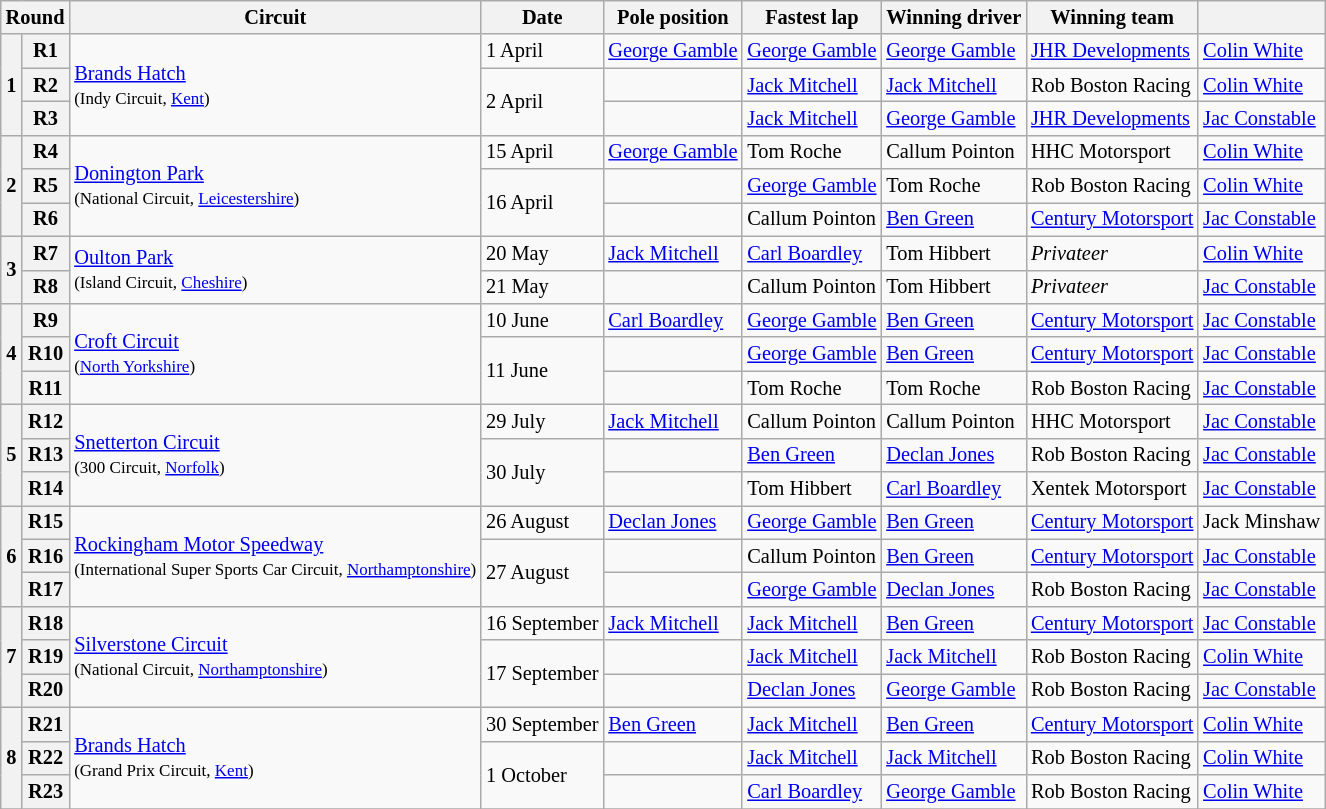<table class="wikitable" style="font-size: 85%">
<tr>
<th colspan=2>Round</th>
<th>Circuit</th>
<th>Date</th>
<th>Pole position</th>
<th>Fastest lap</th>
<th>Winning driver</th>
<th>Winning team</th>
<th></th>
</tr>
<tr>
<th rowspan=3>1</th>
<th>R1</th>
<td rowspan=3><a href='#'>Brands Hatch</a><br><small>(Indy Circuit, <a href='#'>Kent</a>)</small></td>
<td>1 April</td>
<td> <a href='#'>George Gamble</a></td>
<td> <a href='#'>George Gamble</a></td>
<td> <a href='#'>George Gamble</a></td>
<td><a href='#'>JHR Developments</a></td>
<td> <a href='#'>Colin White</a></td>
</tr>
<tr>
<th>R2</th>
<td rowspan=2>2 April</td>
<td></td>
<td> <a href='#'>Jack Mitchell</a></td>
<td> <a href='#'>Jack Mitchell</a></td>
<td>Rob Boston Racing</td>
<td> <a href='#'>Colin White</a></td>
</tr>
<tr>
<th>R3</th>
<td></td>
<td> <a href='#'>Jack Mitchell</a></td>
<td> <a href='#'>George Gamble</a></td>
<td><a href='#'>JHR Developments</a></td>
<td> <a href='#'>Jac Constable</a></td>
</tr>
<tr>
<th rowspan=3>2</th>
<th>R4</th>
<td rowspan=3><a href='#'>Donington Park</a><br><small>(National Circuit, <a href='#'>Leicestershire</a>)</small></td>
<td>15 April</td>
<td> <a href='#'>George Gamble</a></td>
<td> Tom Roche</td>
<td> Callum Pointon</td>
<td>HHC Motorsport</td>
<td> <a href='#'>Colin White</a></td>
</tr>
<tr>
<th>R5</th>
<td rowspan=2>16 April</td>
<td></td>
<td> <a href='#'>George Gamble</a></td>
<td> Tom Roche</td>
<td>Rob Boston Racing</td>
<td> <a href='#'>Colin White</a></td>
</tr>
<tr>
<th>R6</th>
<td></td>
<td> Callum Pointon</td>
<td> <a href='#'>Ben Green</a></td>
<td><a href='#'>Century Motorsport</a></td>
<td> <a href='#'>Jac Constable</a></td>
</tr>
<tr>
<th rowspan=2>3</th>
<th>R7</th>
<td rowspan=2><a href='#'>Oulton Park</a><br><small>(Island Circuit, <a href='#'>Cheshire</a>)</small></td>
<td>20 May</td>
<td> <a href='#'>Jack Mitchell</a></td>
<td> <a href='#'>Carl Boardley</a></td>
<td> Tom Hibbert</td>
<td><em>Privateer</em></td>
<td> <a href='#'>Colin White</a></td>
</tr>
<tr>
<th>R8</th>
<td>21 May</td>
<td></td>
<td> Callum Pointon</td>
<td> Tom Hibbert</td>
<td><em>Privateer</em></td>
<td> <a href='#'>Jac Constable</a></td>
</tr>
<tr>
<th rowspan=3>4</th>
<th>R9</th>
<td rowspan=3><a href='#'>Croft Circuit</a><br><small>(<a href='#'>North Yorkshire</a>)</small></td>
<td>10 June</td>
<td> <a href='#'>Carl Boardley</a></td>
<td> <a href='#'>George Gamble</a></td>
<td> <a href='#'>Ben Green</a></td>
<td><a href='#'>Century Motorsport</a></td>
<td> <a href='#'>Jac Constable</a></td>
</tr>
<tr>
<th>R10</th>
<td rowspan=2>11 June</td>
<td></td>
<td> <a href='#'>George Gamble</a></td>
<td> <a href='#'>Ben Green</a></td>
<td><a href='#'>Century Motorsport</a></td>
<td> <a href='#'>Jac Constable</a></td>
</tr>
<tr>
<th>R11</th>
<td></td>
<td> Tom Roche</td>
<td> Tom Roche</td>
<td>Rob Boston Racing</td>
<td> <a href='#'>Jac Constable</a></td>
</tr>
<tr>
<th rowspan=3>5</th>
<th>R12</th>
<td rowspan=3><a href='#'>Snetterton Circuit</a><br><small>(300 Circuit, <a href='#'>Norfolk</a>)</small></td>
<td>29 July</td>
<td> <a href='#'>Jack Mitchell</a></td>
<td> Callum Pointon</td>
<td> Callum Pointon</td>
<td>HHC Motorsport</td>
<td> <a href='#'>Jac Constable</a></td>
</tr>
<tr>
<th>R13</th>
<td rowspan=2>30 July</td>
<td></td>
<td> <a href='#'>Ben Green</a></td>
<td> <a href='#'>Declan Jones</a></td>
<td>Rob Boston Racing</td>
<td> <a href='#'>Jac Constable</a></td>
</tr>
<tr>
<th>R14</th>
<td></td>
<td> Tom Hibbert</td>
<td> <a href='#'>Carl Boardley</a></td>
<td>Xentek Motorsport</td>
<td> <a href='#'>Jac Constable</a></td>
</tr>
<tr>
<th rowspan=3>6</th>
<th>R15</th>
<td rowspan=3><a href='#'>Rockingham Motor Speedway</a><br><small>(International Super Sports Car Circuit, <a href='#'>Northamptonshire</a>)</small></td>
<td>26 August</td>
<td> <a href='#'>Declan Jones</a></td>
<td> <a href='#'>George Gamble</a></td>
<td> <a href='#'>Ben Green</a></td>
<td><a href='#'>Century Motorsport</a></td>
<td> Jack Minshaw</td>
</tr>
<tr>
<th>R16</th>
<td rowspan=2>27 August</td>
<td></td>
<td> Callum Pointon</td>
<td> <a href='#'>Ben Green</a></td>
<td><a href='#'>Century Motorsport</a></td>
<td> <a href='#'>Jac Constable</a></td>
</tr>
<tr>
<th>R17</th>
<td></td>
<td> <a href='#'>George Gamble</a></td>
<td> <a href='#'>Declan Jones</a></td>
<td>Rob Boston Racing</td>
<td> <a href='#'>Jac Constable</a></td>
</tr>
<tr>
<th rowspan=3>7</th>
<th>R18</th>
<td rowspan=3><a href='#'>Silverstone Circuit</a><br><small>(National Circuit, <a href='#'>Northamptonshire</a>)</small></td>
<td>16 September</td>
<td> <a href='#'>Jack Mitchell</a></td>
<td> <a href='#'>Jack Mitchell</a></td>
<td> <a href='#'>Ben Green</a></td>
<td><a href='#'>Century Motorsport</a></td>
<td> <a href='#'>Jac Constable</a></td>
</tr>
<tr>
<th>R19</th>
<td rowspan=2>17 September</td>
<td></td>
<td> <a href='#'>Jack Mitchell</a></td>
<td> <a href='#'>Jack Mitchell</a></td>
<td>Rob Boston Racing</td>
<td> <a href='#'>Colin White</a></td>
</tr>
<tr>
<th>R20</th>
<td></td>
<td> <a href='#'>Declan Jones</a></td>
<td> <a href='#'>George Gamble</a></td>
<td>Rob Boston Racing</td>
<td> <a href='#'>Jac Constable</a></td>
</tr>
<tr>
<th rowspan=3>8</th>
<th>R21</th>
<td rowspan=3><a href='#'>Brands Hatch</a><br><small>(Grand Prix Circuit, <a href='#'>Kent</a>)</small></td>
<td>30 September</td>
<td> <a href='#'>Ben Green</a></td>
<td> <a href='#'>Jack Mitchell</a></td>
<td> <a href='#'>Ben Green</a></td>
<td><a href='#'>Century Motorsport</a></td>
<td> <a href='#'>Colin White</a></td>
</tr>
<tr>
<th>R22</th>
<td rowspan=2>1 October</td>
<td></td>
<td> <a href='#'>Jack Mitchell</a></td>
<td> <a href='#'>Jack Mitchell</a></td>
<td>Rob Boston Racing</td>
<td> <a href='#'>Colin White</a></td>
</tr>
<tr>
<th>R23</th>
<td></td>
<td> <a href='#'>Carl Boardley</a></td>
<td> <a href='#'>George Gamble</a></td>
<td>Rob Boston Racing</td>
<td> <a href='#'>Colin White</a></td>
</tr>
<tr>
</tr>
</table>
